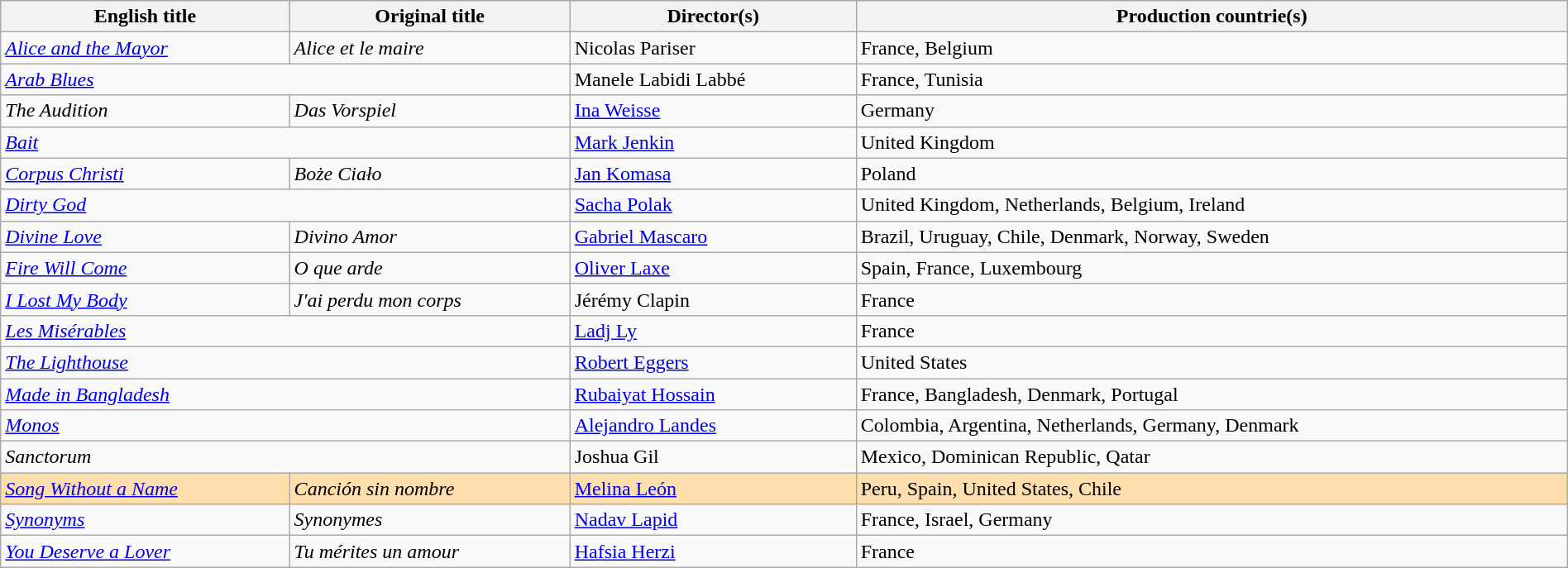<table class="sortable wikitable" style="width:100%; margin-bottom:4px" cellpadding="5">
<tr>
<th scope="col">English title</th>
<th scope="col">Original title</th>
<th scope="col">Director(s)</th>
<th scope="col">Production countrie(s)</th>
</tr>
<tr>
<td><em><a href='#'>Alice and the Mayor</a></em></td>
<td><em>Alice et le maire</em></td>
<td>Nicolas Pariser</td>
<td>France, Belgium</td>
</tr>
<tr>
<td colspan="2"><em><a href='#'>Arab Blues</a></em></td>
<td>Manele Labidi Labbé</td>
<td>France, Tunisia</td>
</tr>
<tr>
<td><em>The Audition</em></td>
<td><em>Das Vorspiel</em></td>
<td><a href='#'>Ina Weisse</a></td>
<td>Germany</td>
</tr>
<tr>
<td colspan="2"><em><a href='#'>Bait</a></em></td>
<td><a href='#'>Mark Jenkin</a></td>
<td>United Kingdom</td>
</tr>
<tr>
<td><em><a href='#'>Corpus Christi</a></em></td>
<td><em>Boże Ciało</em></td>
<td><a href='#'>Jan Komasa</a></td>
<td>Poland</td>
</tr>
<tr>
<td colspan="2"><em><a href='#'>Dirty God</a></em></td>
<td><a href='#'>Sacha Polak</a></td>
<td>United Kingdom, Netherlands, Belgium, Ireland</td>
</tr>
<tr>
<td><em><a href='#'>Divine Love</a></em></td>
<td><em>Divino Amor</em></td>
<td><a href='#'>Gabriel Mascaro</a></td>
<td>Brazil, Uruguay, Chile, Denmark, Norway, Sweden</td>
</tr>
<tr>
<td><em><a href='#'>Fire Will Come</a></em></td>
<td><em>O que arde</em></td>
<td><a href='#'>Oliver Laxe</a></td>
<td>Spain, France, Luxembourg</td>
</tr>
<tr>
<td><em><a href='#'>I Lost My Body</a></em></td>
<td><em>J'ai perdu mon corps</em></td>
<td>Jérémy Clapin</td>
<td>France</td>
</tr>
<tr>
<td colspan="2"><em><a href='#'>Les Misérables</a></em></td>
<td><a href='#'>Ladj Ly</a></td>
<td>France</td>
</tr>
<tr>
<td colspan="2"><em><a href='#'>The Lighthouse</a></em></td>
<td><a href='#'>Robert Eggers</a></td>
<td>United States</td>
</tr>
<tr>
<td colspan="2"><em><a href='#'>Made in Bangladesh</a></em></td>
<td><a href='#'>Rubaiyat Hossain</a></td>
<td>France, Bangladesh, Denmark, Portugal</td>
</tr>
<tr>
<td colspan="2"><em><a href='#'>Monos</a></em></td>
<td><a href='#'>Alejandro Landes</a></td>
<td>Colombia, Argentina, Netherlands, Germany, Denmark</td>
</tr>
<tr>
<td colspan="2"><em>Sanctorum</em></td>
<td>Joshua Gil</td>
<td>Mexico, Dominican Republic, Qatar</td>
</tr>
<tr style="background:#FFDEAD;">
<td><em><a href='#'>Song Without a Name</a></em></td>
<td><em>Canción sin nombre</em></td>
<td><a href='#'>Melina León</a></td>
<td>Peru, Spain, United States, Chile</td>
</tr>
<tr>
<td><em><a href='#'>Synonyms</a></em></td>
<td><em>Synonymes</em></td>
<td><a href='#'>Nadav Lapid</a></td>
<td>France, Israel, Germany</td>
</tr>
<tr>
<td><em><a href='#'>You Deserve a Lover</a></em></td>
<td><em>Tu mérites un amour</em></td>
<td><a href='#'>Hafsia Herzi</a></td>
<td>France</td>
</tr>
</table>
